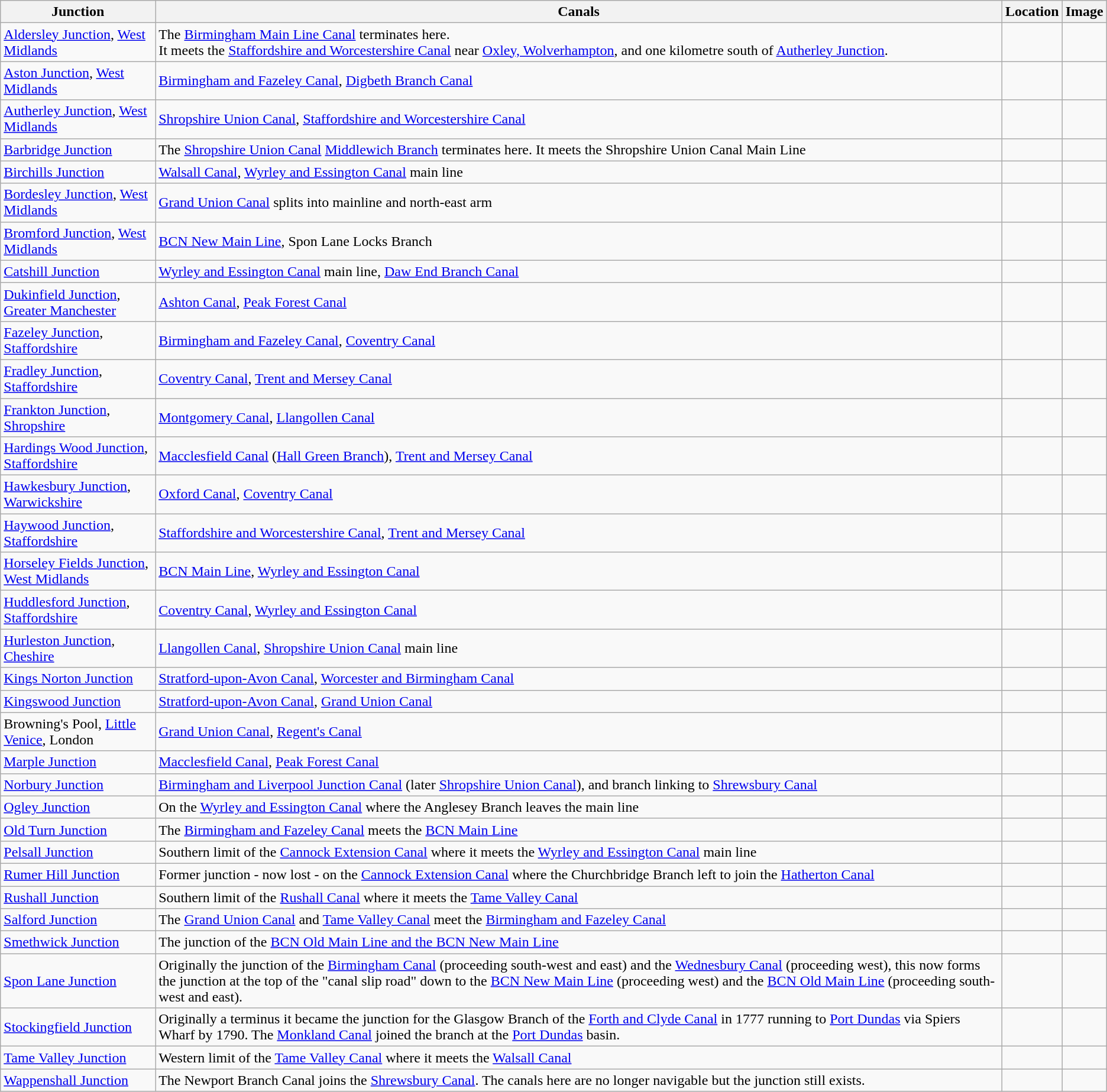<table class="wikitable">
<tr>
<th>Junction</th>
<th>Canals</th>
<th>Location</th>
<th>Image</th>
</tr>
<tr>
<td><a href='#'>Aldersley Junction</a>, <a href='#'>West Midlands</a></td>
<td>The <a href='#'>Birmingham Main Line Canal</a> terminates here.<br>It meets the <a href='#'>Staffordshire and Worcestershire Canal</a> near <a href='#'>Oxley, Wolverhampton</a>, and one kilometre south of <a href='#'>Autherley Junction</a>.</td>
<td></td>
<td></td>
</tr>
<tr>
<td><a href='#'>Aston Junction</a>, <a href='#'>West Midlands</a></td>
<td><a href='#'>Birmingham and Fazeley Canal</a>, <a href='#'>Digbeth Branch Canal</a></td>
<td></td>
<td></td>
</tr>
<tr>
<td><a href='#'>Autherley Junction</a>, <a href='#'>West Midlands</a></td>
<td><a href='#'>Shropshire Union Canal</a>, <a href='#'>Staffordshire and Worcestershire Canal</a></td>
<td></td>
<td></td>
</tr>
<tr>
<td><a href='#'>Barbridge Junction</a></td>
<td>The <a href='#'>Shropshire Union Canal</a> <a href='#'>Middlewich Branch</a> terminates here. It meets the Shropshire Union Canal Main Line</td>
<td></td>
<td></td>
</tr>
<tr>
<td><a href='#'>Birchills Junction</a></td>
<td><a href='#'>Walsall Canal</a>, <a href='#'>Wyrley and Essington Canal</a> main line</td>
<td></td>
<td></td>
</tr>
<tr>
<td><a href='#'>Bordesley Junction</a>, <a href='#'>West Midlands</a></td>
<td><a href='#'>Grand Union Canal</a> splits into mainline and north-east arm</td>
<td></td>
<td></td>
</tr>
<tr>
<td><a href='#'>Bromford Junction</a>, <a href='#'>West Midlands</a></td>
<td><a href='#'>BCN New Main Line</a>, Spon Lane Locks Branch</td>
<td></td>
<td></td>
</tr>
<tr>
<td><a href='#'>Catshill Junction</a></td>
<td><a href='#'>Wyrley and Essington Canal</a> main line, <a href='#'>Daw End Branch Canal</a></td>
<td></td>
<td></td>
</tr>
<tr>
<td><a href='#'>Dukinfield Junction</a>, <a href='#'>Greater Manchester</a></td>
<td><a href='#'>Ashton Canal</a>, <a href='#'>Peak Forest Canal</a></td>
<td></td>
<td></td>
</tr>
<tr>
<td><a href='#'>Fazeley Junction</a>, <a href='#'>Staffordshire</a></td>
<td><a href='#'>Birmingham and Fazeley Canal</a>, <a href='#'>Coventry Canal</a></td>
<td></td>
<td></td>
</tr>
<tr>
<td><a href='#'>Fradley Junction</a>, <a href='#'>Staffordshire</a></td>
<td><a href='#'>Coventry Canal</a>, <a href='#'>Trent and Mersey Canal</a></td>
<td></td>
<td></td>
</tr>
<tr>
<td><a href='#'>Frankton Junction</a>, <a href='#'>Shropshire</a></td>
<td><a href='#'>Montgomery Canal</a>, <a href='#'>Llangollen Canal</a></td>
<td></td>
<td></td>
</tr>
<tr>
<td><a href='#'>Hardings Wood Junction</a>, <a href='#'>Staffordshire</a></td>
<td><a href='#'>Macclesfield Canal</a> (<a href='#'>Hall Green Branch</a>), <a href='#'>Trent and Mersey Canal</a></td>
<td></td>
<td></td>
</tr>
<tr>
<td><a href='#'>Hawkesbury Junction</a>, <a href='#'>Warwickshire</a></td>
<td><a href='#'>Oxford Canal</a>, <a href='#'>Coventry Canal</a></td>
<td></td>
<td></td>
</tr>
<tr>
<td><a href='#'>Haywood Junction</a>, <a href='#'>Staffordshire</a></td>
<td><a href='#'>Staffordshire and Worcestershire Canal</a>, <a href='#'>Trent and Mersey Canal</a></td>
<td></td>
<td></td>
</tr>
<tr>
<td><a href='#'>Horseley Fields Junction</a>, <a href='#'>West Midlands</a></td>
<td><a href='#'>BCN Main Line</a>, <a href='#'>Wyrley and Essington Canal</a></td>
<td></td>
<td></td>
</tr>
<tr>
<td><a href='#'>Huddlesford Junction</a>, <a href='#'>Staffordshire</a></td>
<td><a href='#'>Coventry Canal</a>, <a href='#'>Wyrley and Essington Canal</a></td>
<td></td>
<td></td>
</tr>
<tr>
<td><a href='#'>Hurleston Junction</a>, <a href='#'>Cheshire</a></td>
<td><a href='#'>Llangollen Canal</a>, <a href='#'>Shropshire Union Canal</a> main line</td>
<td></td>
<td></td>
</tr>
<tr>
<td><a href='#'>Kings Norton Junction</a></td>
<td><a href='#'>Stratford-upon-Avon Canal</a>, <a href='#'>Worcester and Birmingham Canal</a></td>
<td></td>
<td></td>
</tr>
<tr>
<td><a href='#'>Kingswood Junction</a></td>
<td><a href='#'>Stratford-upon-Avon Canal</a>, <a href='#'>Grand Union Canal</a></td>
<td></td>
<td></td>
</tr>
<tr>
<td>Browning's Pool, <a href='#'>Little Venice</a>, London</td>
<td><a href='#'>Grand Union Canal</a>, <a href='#'>Regent's Canal</a></td>
<td></td>
<td></td>
</tr>
<tr>
<td><a href='#'>Marple Junction</a></td>
<td><a href='#'>Macclesfield Canal</a>, <a href='#'>Peak Forest Canal</a></td>
<td></td>
<td></td>
</tr>
<tr>
<td><a href='#'>Norbury Junction</a></td>
<td><a href='#'>Birmingham and Liverpool Junction Canal</a> (later <a href='#'>Shropshire Union Canal</a>), and branch linking to <a href='#'>Shrewsbury Canal</a></td>
<td></td>
<td></td>
</tr>
<tr>
<td><a href='#'>Ogley Junction</a></td>
<td>On the <a href='#'>Wyrley and Essington Canal</a> where the Anglesey Branch leaves the main line</td>
<td></td>
<td></td>
</tr>
<tr>
<td><a href='#'>Old Turn Junction</a></td>
<td>The <a href='#'>Birmingham and Fazeley Canal</a> meets the <a href='#'>BCN Main Line</a></td>
<td></td>
<td></td>
</tr>
<tr>
<td><a href='#'>Pelsall Junction</a></td>
<td>Southern limit of the <a href='#'>Cannock Extension Canal</a> where it meets the <a href='#'>Wyrley and Essington Canal</a> main line</td>
<td></td>
<td></td>
</tr>
<tr>
<td><a href='#'>Rumer Hill Junction</a></td>
<td>Former junction - now lost - on the <a href='#'>Cannock Extension Canal</a> where the Churchbridge Branch left to join the <a href='#'>Hatherton Canal</a></td>
<td></td>
<td></td>
</tr>
<tr>
<td><a href='#'>Rushall Junction</a></td>
<td>Southern limit of the <a href='#'>Rushall Canal</a> where it meets the <a href='#'>Tame Valley Canal</a></td>
<td></td>
<td></td>
</tr>
<tr>
<td><a href='#'>Salford Junction</a></td>
<td>The <a href='#'>Grand Union Canal</a> and <a href='#'>Tame Valley Canal</a> meet the <a href='#'>Birmingham and Fazeley Canal</a></td>
<td></td>
<td></td>
</tr>
<tr>
<td><a href='#'>Smethwick Junction</a></td>
<td>The junction of the <a href='#'>BCN Old Main Line and the BCN New Main Line</a></td>
<td></td>
<td></td>
</tr>
<tr>
<td><a href='#'>Spon Lane Junction</a></td>
<td>Originally the junction of the <a href='#'>Birmingham Canal</a> (proceeding south-west and east) and the <a href='#'>Wednesbury Canal</a> (proceeding west), this now forms the junction at the top of the "canal slip road" down to the <a href='#'>BCN New Main Line</a> (proceeding west) and the <a href='#'>BCN Old Main Line</a> (proceeding south-west and east).</td>
<td></td>
<td></td>
</tr>
<tr>
<td><a href='#'>Stockingfield Junction</a></td>
<td>Originally a terminus it became the junction for the Glasgow Branch of the <a href='#'>Forth and Clyde Canal</a> in 1777 running to <a href='#'>Port Dundas</a> via Spiers Wharf by 1790. The <a href='#'>Monkland Canal</a> joined the branch at the <a href='#'>Port Dundas</a> basin.</td>
<td></td>
<td></td>
</tr>
<tr>
<td><a href='#'>Tame Valley Junction</a></td>
<td>Western limit of the <a href='#'>Tame Valley Canal</a> where it meets the <a href='#'>Walsall Canal</a></td>
<td></td>
<td></td>
</tr>
<tr>
<td><a href='#'>Wappenshall Junction</a></td>
<td>The Newport Branch Canal joins the <a href='#'>Shrewsbury Canal</a>. The canals here are no longer navigable but the junction still exists.</td>
<td></td>
<td></td>
</tr>
</table>
